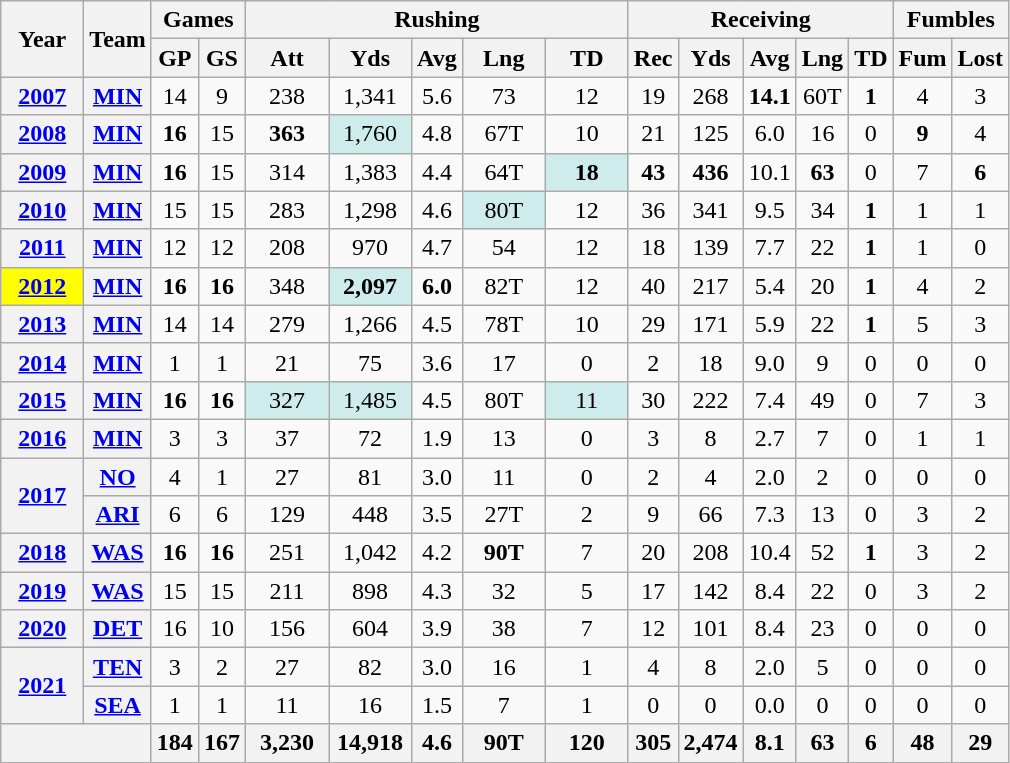<table class="wikitable" style="text-align:center">
<tr>
<th rowspan="2">Year</th>
<th rowspan="2">Team</th>
<th colspan="2">Games</th>
<th colspan="5">Rushing</th>
<th colspan="5">Receiving</th>
<th colspan="2">Fumbles</th>
</tr>
<tr>
<th>GP</th>
<th>GS</th>
<th>Att</th>
<th>Yds</th>
<th>Avg</th>
<th>Lng</th>
<th>TD</th>
<th>Rec</th>
<th>Yds</th>
<th>Avg</th>
<th>Lng</th>
<th>TD</th>
<th>Fum</th>
<th>Lost</th>
</tr>
<tr>
<th><a href='#'>2007</a></th>
<th><a href='#'>MIN</a></th>
<td>14</td>
<td>9</td>
<td>238</td>
<td>1,341</td>
<td>5.6</td>
<td>73</td>
<td>12</td>
<td>19</td>
<td>268</td>
<td><strong>14.1</strong></td>
<td>60T</td>
<td><strong>1</strong></td>
<td>4</td>
<td>3</td>
</tr>
<tr>
<th><a href='#'>2008</a></th>
<th><a href='#'>MIN</a></th>
<td><strong>16</strong></td>
<td>15</td>
<td><strong>363</strong></td>
<td style="background:#cfecec; width:3em;">1,760</td>
<td>4.8</td>
<td>67T</td>
<td>10</td>
<td>21</td>
<td>125</td>
<td>6.0</td>
<td>16</td>
<td>0</td>
<td><strong>9</strong></td>
<td>4</td>
</tr>
<tr>
<th><a href='#'>2009</a></th>
<th><a href='#'>MIN</a></th>
<td><strong>16</strong></td>
<td>15</td>
<td>314</td>
<td>1,383</td>
<td>4.4</td>
<td>64T</td>
<td style="background:#cfecec; width:3em;"><strong>18</strong></td>
<td><strong>43</strong></td>
<td><strong>436</strong></td>
<td>10.1</td>
<td><strong>63</strong></td>
<td>0</td>
<td>7</td>
<td><strong>6</strong></td>
</tr>
<tr>
<th><a href='#'>2010</a></th>
<th><a href='#'>MIN</a></th>
<td>15</td>
<td>15</td>
<td>283</td>
<td>1,298</td>
<td>4.6</td>
<td style="background:#cfecec; width:3em;">80T</td>
<td>12</td>
<td>36</td>
<td>341</td>
<td>9.5</td>
<td>34</td>
<td><strong>1</strong></td>
<td>1</td>
<td>1</td>
</tr>
<tr>
<th><a href='#'>2011</a></th>
<th><a href='#'>MIN</a></th>
<td>12</td>
<td>12</td>
<td>208</td>
<td>970</td>
<td>4.7</td>
<td>54</td>
<td>12</td>
<td>18</td>
<td>139</td>
<td>7.7</td>
<td>22</td>
<td><strong>1</strong></td>
<td>1</td>
<td>0</td>
</tr>
<tr>
<th style="background:#ffff00; width:3em;"><a href='#'>2012</a></th>
<th><a href='#'>MIN</a></th>
<td><strong>16</strong></td>
<td><strong>16</strong></td>
<td>348</td>
<td style="background:#cfecec; width:3em;"><strong>2,097</strong></td>
<td><strong>6.0</strong></td>
<td>82T</td>
<td>12</td>
<td>40</td>
<td>217</td>
<td>5.4</td>
<td>20</td>
<td><strong>1</strong></td>
<td>4</td>
<td>2</td>
</tr>
<tr>
<th><a href='#'>2013</a></th>
<th><a href='#'>MIN</a></th>
<td>14</td>
<td>14</td>
<td>279</td>
<td>1,266</td>
<td>4.5</td>
<td>78T</td>
<td>10</td>
<td>29</td>
<td>171</td>
<td>5.9</td>
<td>22</td>
<td><strong>1</strong></td>
<td>5</td>
<td>3</td>
</tr>
<tr>
<th><a href='#'>2014</a></th>
<th><a href='#'>MIN</a></th>
<td>1</td>
<td>1</td>
<td>21</td>
<td>75</td>
<td>3.6</td>
<td>17</td>
<td>0</td>
<td>2</td>
<td>18</td>
<td>9.0</td>
<td>9</td>
<td>0</td>
<td>0</td>
<td>0</td>
</tr>
<tr>
<th><a href='#'>2015</a></th>
<th><a href='#'>MIN</a></th>
<td><strong>16</strong></td>
<td><strong>16</strong></td>
<td style="background:#cfecec; width:3em;">327</td>
<td style="background:#cfecec; width:3em;">1,485</td>
<td>4.5</td>
<td>80T</td>
<td style="background:#cfecec; width:3em;">11</td>
<td>30</td>
<td>222</td>
<td>7.4</td>
<td>49</td>
<td>0</td>
<td>7</td>
<td>3</td>
</tr>
<tr>
<th><a href='#'>2016</a></th>
<th><a href='#'>MIN</a></th>
<td>3</td>
<td>3</td>
<td>37</td>
<td>72</td>
<td>1.9</td>
<td>13</td>
<td>0</td>
<td>3</td>
<td>8</td>
<td>2.7</td>
<td>7</td>
<td>0</td>
<td>1</td>
<td>1</td>
</tr>
<tr>
<th rowspan="2"><a href='#'>2017</a></th>
<th><a href='#'>NO</a></th>
<td>4</td>
<td>1</td>
<td>27</td>
<td>81</td>
<td>3.0</td>
<td>11</td>
<td>0</td>
<td>2</td>
<td>4</td>
<td>2.0</td>
<td>2</td>
<td>0</td>
<td>0</td>
<td>0</td>
</tr>
<tr>
<th><a href='#'>ARI</a></th>
<td>6</td>
<td>6</td>
<td>129</td>
<td>448</td>
<td>3.5</td>
<td>27T</td>
<td>2</td>
<td>9</td>
<td>66</td>
<td>7.3</td>
<td>13</td>
<td>0</td>
<td>3</td>
<td>2</td>
</tr>
<tr>
<th><a href='#'>2018</a></th>
<th><a href='#'>WAS</a></th>
<td><strong>16</strong></td>
<td><strong>16</strong></td>
<td>251</td>
<td>1,042</td>
<td>4.2</td>
<td><strong>90T</strong></td>
<td>7</td>
<td>20</td>
<td>208</td>
<td>10.4</td>
<td>52</td>
<td><strong>1</strong></td>
<td>3</td>
<td>2</td>
</tr>
<tr>
<th><a href='#'>2019</a></th>
<th><a href='#'>WAS</a></th>
<td>15</td>
<td>15</td>
<td>211</td>
<td>898</td>
<td>4.3</td>
<td>32</td>
<td>5</td>
<td>17</td>
<td>142</td>
<td>8.4</td>
<td>22</td>
<td>0</td>
<td>3</td>
<td>2</td>
</tr>
<tr>
<th><a href='#'>2020</a></th>
<th><a href='#'>DET</a></th>
<td>16</td>
<td>10</td>
<td>156</td>
<td>604</td>
<td>3.9</td>
<td>38</td>
<td>7</td>
<td>12</td>
<td>101</td>
<td>8.4</td>
<td>23</td>
<td>0</td>
<td>0</td>
<td>0</td>
</tr>
<tr>
<th rowspan="2"><a href='#'>2021</a></th>
<th><a href='#'>TEN</a></th>
<td>3</td>
<td>2</td>
<td>27</td>
<td>82</td>
<td>3.0</td>
<td>16</td>
<td>1</td>
<td>4</td>
<td>8</td>
<td>2.0</td>
<td>5</td>
<td>0</td>
<td>0</td>
<td>0</td>
</tr>
<tr>
<th><a href='#'>SEA</a></th>
<td>1</td>
<td>1</td>
<td>11</td>
<td>16</td>
<td>1.5</td>
<td>7</td>
<td>1</td>
<td>0</td>
<td>0</td>
<td>0.0</td>
<td>0</td>
<td>0</td>
<td>0</td>
<td>0</td>
</tr>
<tr>
<th colspan="2"></th>
<th>184</th>
<th>167</th>
<th>3,230</th>
<th>14,918</th>
<th>4.6</th>
<th>90T</th>
<th>120</th>
<th>305</th>
<th>2,474</th>
<th>8.1</th>
<th>63</th>
<th>6</th>
<th>48</th>
<th>29</th>
</tr>
</table>
